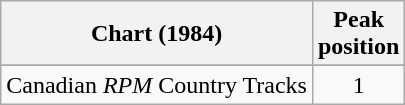<table class="wikitable sortable">
<tr>
<th align="left">Chart (1984)</th>
<th style="text-align:center;">Peak<br>position</th>
</tr>
<tr>
</tr>
<tr>
<td align="left">Canadian <em>RPM</em> Country Tracks</td>
<td style="text-align:center;">1</td>
</tr>
</table>
